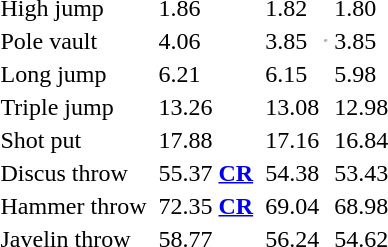<table>
<tr>
<td>High jump</td>
<td></td>
<td>1.86</td>
<td></td>
<td>1.82</td>
<td></td>
<td>1.80</td>
</tr>
<tr>
<td>Pole vault</td>
<td></td>
<td>4.06</td>
<td></td>
<td>3.85</td>
<td><hr></td>
<td>3.85</td>
</tr>
<tr>
<td>Long jump</td>
<td></td>
<td>6.21</td>
<td></td>
<td>6.15</td>
<td></td>
<td>5.98</td>
</tr>
<tr>
<td>Triple jump</td>
<td></td>
<td>13.26</td>
<td></td>
<td>13.08</td>
<td></td>
<td>12.98</td>
</tr>
<tr>
<td>Shot put</td>
<td></td>
<td>17.88</td>
<td></td>
<td>17.16</td>
<td></td>
<td>16.84</td>
</tr>
<tr>
<td>Discus throw</td>
<td></td>
<td>55.37 <strong><a href='#'>CR</a></strong></td>
<td></td>
<td>54.38</td>
<td></td>
<td>53.43</td>
</tr>
<tr>
<td>Hammer throw</td>
<td></td>
<td>72.35 <strong><a href='#'>CR</a></strong></td>
<td></td>
<td>69.04</td>
<td></td>
<td>68.98</td>
</tr>
<tr>
<td>Javelin throw</td>
<td></td>
<td>58.77</td>
<td></td>
<td>56.24</td>
<td></td>
<td>54.62</td>
</tr>
</table>
